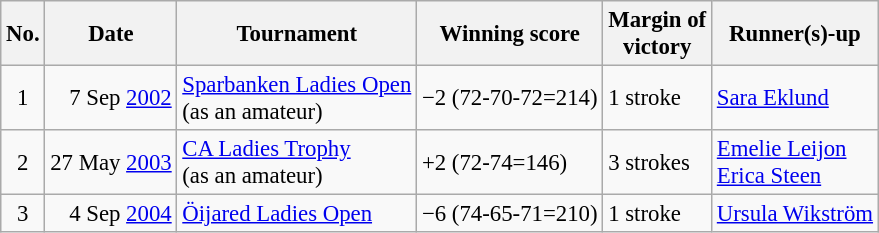<table class="wikitable" style="font-size:95%;">
<tr>
<th>No.</th>
<th>Date</th>
<th>Tournament</th>
<th>Winning score</th>
<th>Margin of<br>victory</th>
<th>Runner(s)-up</th>
</tr>
<tr>
<td align=center>1</td>
<td align=right>7 Sep <a href='#'>2002</a></td>
<td><a href='#'>Sparbanken Ladies Open</a><br>(as an amateur)</td>
<td>−2 (72-70-72=214)</td>
<td>1 stroke</td>
<td> <a href='#'>Sara Eklund</a></td>
</tr>
<tr>
<td align=center>2</td>
<td align=right>27 May <a href='#'>2003</a></td>
<td><a href='#'>CA Ladies Trophy</a><br>(as an amateur)</td>
<td>+2 (72-74=146)</td>
<td>3 strokes</td>
<td> <a href='#'>Emelie Leijon</a><br> <a href='#'>Erica Steen</a></td>
</tr>
<tr>
<td align=center>3</td>
<td align=right>4 Sep <a href='#'>2004</a></td>
<td><a href='#'>Öijared Ladies Open</a></td>
<td>−6 (74-65-71=210)</td>
<td>1 stroke</td>
<td> <a href='#'>Ursula Wikström</a></td>
</tr>
</table>
